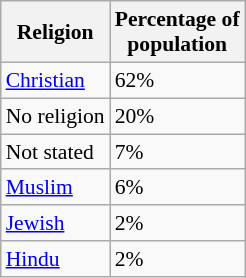<table class="wikitable" align="right" style="font-size:90%; margin-left: 1em;">
<tr>
<th>Religion</th>
<th>Percentage of <br>population</th>
</tr>
<tr>
<td><a href='#'>Christian</a></td>
<td>62%</td>
</tr>
<tr>
<td>No religion</td>
<td>20%</td>
</tr>
<tr>
<td>Not stated</td>
<td>7%</td>
</tr>
<tr>
<td><a href='#'>Muslim</a></td>
<td>6%</td>
</tr>
<tr>
<td><a href='#'>Jewish</a></td>
<td>2%</td>
</tr>
<tr>
<td><a href='#'>Hindu</a></td>
<td>2%</td>
</tr>
</table>
